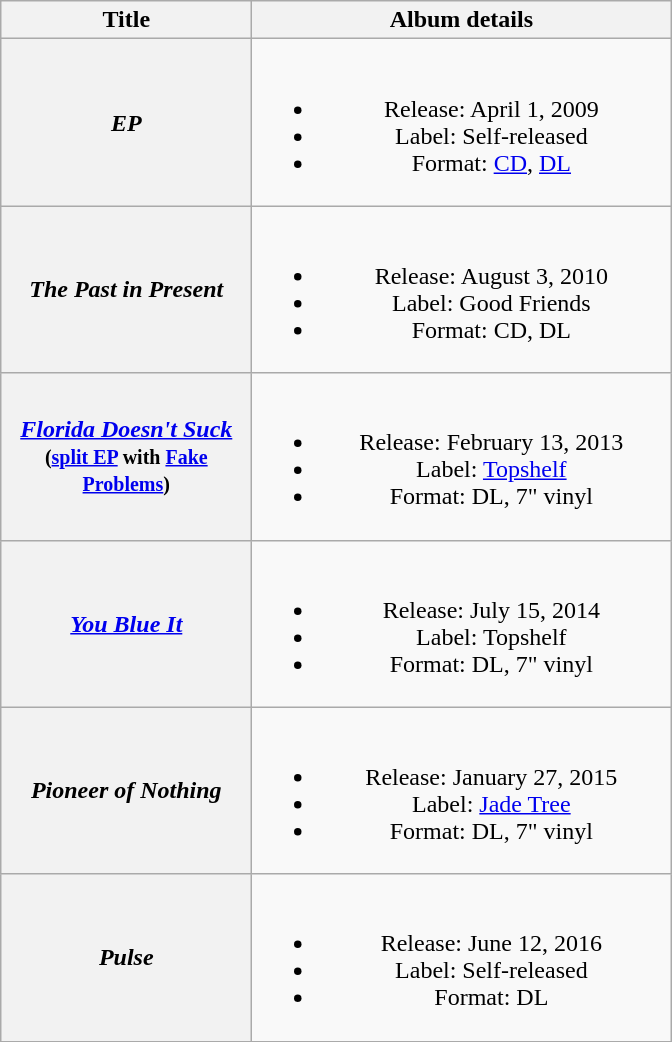<table class="wikitable plainrowheaders" style="text-align:center;">
<tr>
<th scope="col" rowspan="1" style="width:10em;">Title</th>
<th scope="col" rowspan="1" style="width:17em;">Album details</th>
</tr>
<tr>
<th scope="row"><em>EP</em></th>
<td><br><ul><li>Release:  April 1, 2009</li><li>Label: Self-released</li><li>Format: <a href='#'>CD</a>, <a href='#'>DL</a></li></ul></td>
</tr>
<tr>
<th scope="row"><em>The Past in Present</em></th>
<td><br><ul><li>Release:  August 3, 2010</li><li>Label: Good Friends</li><li>Format: CD, DL</li></ul></td>
</tr>
<tr>
<th scope="row"><em><a href='#'>Florida Doesn't Suck</a></em><br><small>(<a href='#'>split EP</a> with <a href='#'>Fake Problems</a>)</small></th>
<td><br><ul><li>Release:  February 13, 2013</li><li>Label: <a href='#'>Topshelf</a></li><li>Format: DL, 7" vinyl</li></ul></td>
</tr>
<tr>
<th scope="row"><em><a href='#'>You Blue It</a></em></th>
<td><br><ul><li>Release:  July 15, 2014</li><li>Label: Topshelf</li><li>Format: DL, 7" vinyl</li></ul></td>
</tr>
<tr>
<th scope="row"><em>Pioneer of Nothing</em></th>
<td><br><ul><li>Release:  January 27, 2015</li><li>Label: <a href='#'>Jade Tree</a></li><li>Format: DL, 7" vinyl</li></ul></td>
</tr>
<tr>
<th scope="row"><em>Pulse</em></th>
<td><br><ul><li>Release:  June 12, 2016</li><li>Label: Self-released</li><li>Format: DL</li></ul></td>
</tr>
</table>
